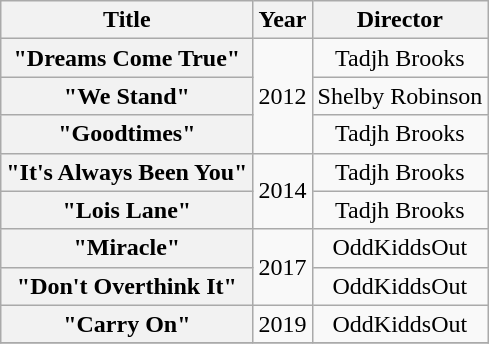<table class="wikitable plainrowheaders" style="text-align:center;">
<tr>
<th scope="col">Title</th>
<th scope="col">Year</th>
<th scope="col">Director</th>
</tr>
<tr>
<th scope="row">"Dreams Come True"</th>
<td rowspan="3">2012</td>
<td>Tadjh Brooks</td>
</tr>
<tr>
<th scope="row">"We Stand"</th>
<td>Shelby Robinson</td>
</tr>
<tr>
<th scope="row">"Goodtimes"</th>
<td>Tadjh Brooks</td>
</tr>
<tr>
<th scope="row">"It's Always Been You"</th>
<td rowspan="2">2014</td>
<td>Tadjh Brooks</td>
</tr>
<tr>
<th scope="row">"Lois Lane"</th>
<td>Tadjh Brooks</td>
</tr>
<tr>
<th scope="row">"Miracle"</th>
<td rowspan="2">2017</td>
<td>OddKiddsOut</td>
</tr>
<tr>
<th scope="row">"Don't Overthink It"</th>
<td>OddKiddsOut</td>
</tr>
<tr>
<th scope="row">"Carry On"</th>
<td>2019</td>
<td>OddKiddsOut</td>
</tr>
<tr>
</tr>
</table>
